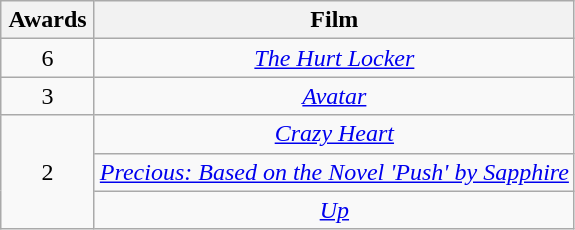<table class="wikitable" style="text-align: center;">
<tr>
<th scope="col" width="55">Awards</th>
<th scope="col" align="center">Film</th>
</tr>
<tr>
<td style="text-align: center;">6</td>
<td><em><a href='#'>The Hurt Locker</a></em></td>
</tr>
<tr>
<td style="text-align: center;">3</td>
<td><em><a href='#'>Avatar</a></em></td>
</tr>
<tr>
<td rowspan=3 style="text-align:center">2</td>
<td><em><a href='#'>Crazy Heart</a></em></td>
</tr>
<tr>
<td><em><a href='#'>Precious: Based on the Novel 'Push' by Sapphire</a></em></td>
</tr>
<tr>
<td><em><a href='#'>Up</a></em></td>
</tr>
</table>
